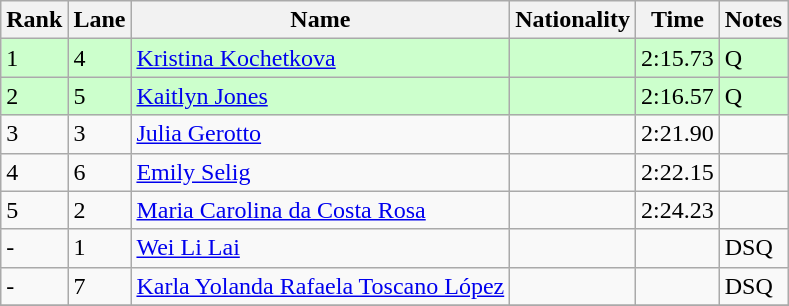<table class="wikitable">
<tr>
<th>Rank</th>
<th>Lane</th>
<th>Name</th>
<th>Nationality</th>
<th>Time</th>
<th>Notes</th>
</tr>
<tr bgcolor=ccffcc>
<td>1</td>
<td>4</td>
<td><a href='#'>Kristina Kochetkova</a></td>
<td></td>
<td>2:15.73</td>
<td>Q</td>
</tr>
<tr bgcolor=ccffcc>
<td>2</td>
<td>5</td>
<td><a href='#'>Kaitlyn Jones</a></td>
<td></td>
<td>2:16.57</td>
<td>Q</td>
</tr>
<tr>
<td>3</td>
<td>3</td>
<td><a href='#'>Julia Gerotto</a></td>
<td></td>
<td>2:21.90</td>
<td></td>
</tr>
<tr>
<td>4</td>
<td>6</td>
<td><a href='#'>Emily Selig</a></td>
<td></td>
<td>2:22.15</td>
<td></td>
</tr>
<tr>
<td>5</td>
<td>2</td>
<td><a href='#'>Maria Carolina da Costa Rosa</a></td>
<td></td>
<td>2:24.23</td>
<td></td>
</tr>
<tr>
<td>-</td>
<td>1</td>
<td><a href='#'>Wei Li Lai</a></td>
<td></td>
<td></td>
<td>DSQ</td>
</tr>
<tr>
<td>-</td>
<td>7</td>
<td><a href='#'>Karla Yolanda Rafaela Toscano López</a></td>
<td></td>
<td></td>
<td>DSQ</td>
</tr>
<tr>
</tr>
</table>
